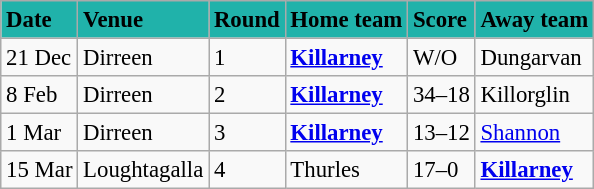<table class="wikitable" style=" float:left; margin:0.5em auto; font-size:95%">
<tr bgcolor="#20B2AA">
<td><strong>Date</strong></td>
<td><strong>Venue</strong></td>
<td><strong>Round</strong></td>
<td><strong>Home team</strong></td>
<td><strong>Score</strong></td>
<td><strong>Away team</strong></td>
</tr>
<tr>
<td>21 Dec</td>
<td>Dirreen</td>
<td>1</td>
<td><strong><a href='#'>Killarney</a></strong></td>
<td>W/O</td>
<td>Dungarvan</td>
</tr>
<tr>
<td>8 Feb</td>
<td>Dirreen</td>
<td>2</td>
<td><strong><a href='#'>Killarney</a></strong></td>
<td>34–18</td>
<td>Killorglin</td>
</tr>
<tr>
<td>1 Mar</td>
<td>Dirreen</td>
<td>3</td>
<td><strong><a href='#'>Killarney</a></strong></td>
<td>13–12</td>
<td><a href='#'>Shannon</a></td>
</tr>
<tr>
<td>15 Mar</td>
<td>Loughtagalla</td>
<td>4</td>
<td>Thurles</td>
<td>17–0</td>
<td><strong><a href='#'>Killarney</a></strong></td>
</tr>
</table>
